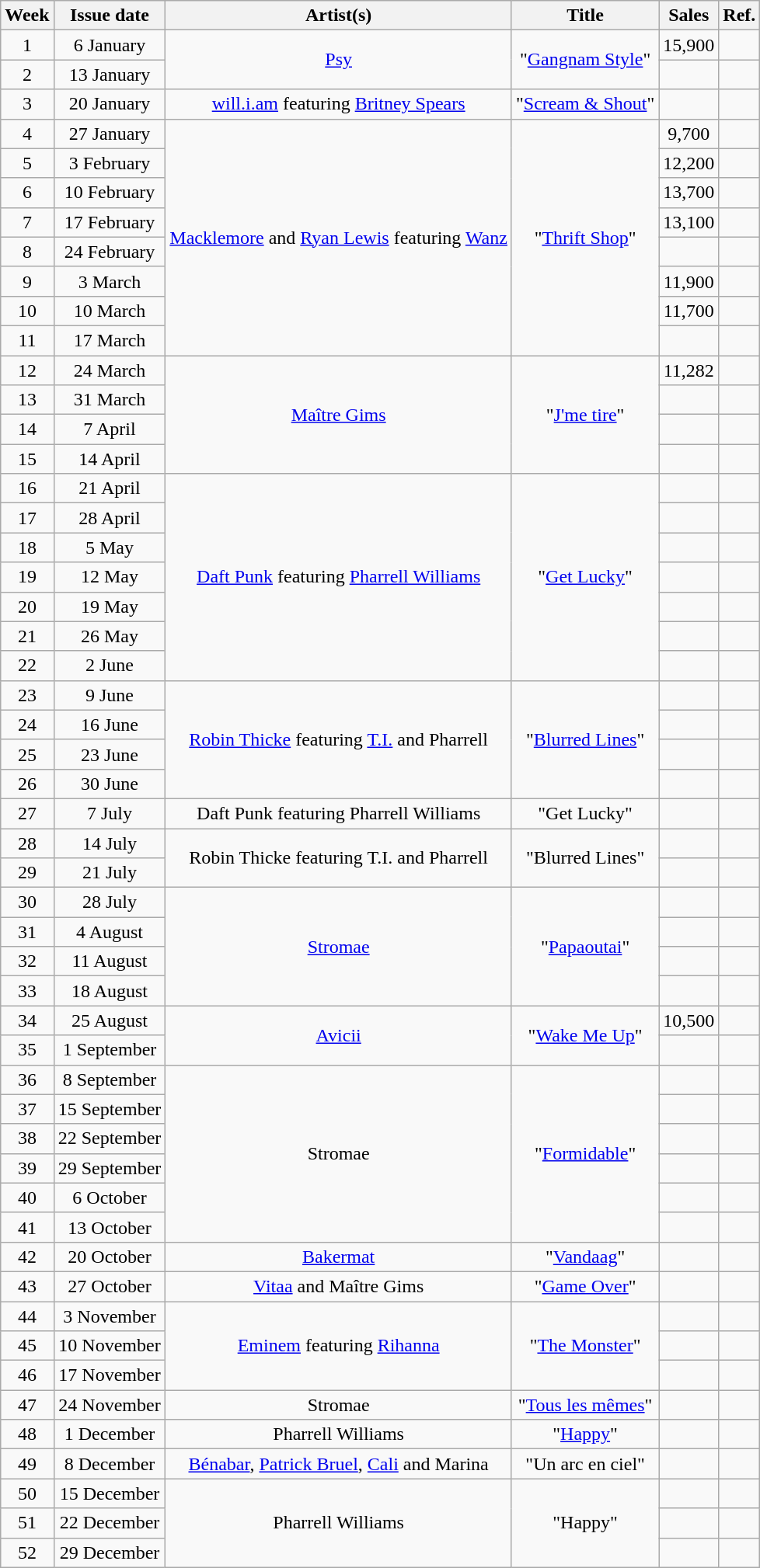<table class="wikitable" style="text-align:center;">
<tr>
<th>Week</th>
<th>Issue date</th>
<th>Artist(s)</th>
<th>Title</th>
<th>Sales</th>
<th>Ref.</th>
</tr>
<tr>
<td>1</td>
<td>6 January</td>
<td rowspan="2"><a href='#'>Psy</a></td>
<td rowspan="2">"<a href='#'>Gangnam Style</a>"</td>
<td>15,900</td>
<td></td>
</tr>
<tr>
<td>2</td>
<td>13 January</td>
<td></td>
<td></td>
</tr>
<tr>
<td>3</td>
<td>20 January</td>
<td><a href='#'>will.i.am</a> featuring <a href='#'>Britney Spears</a></td>
<td>"<a href='#'>Scream & Shout</a>"</td>
<td></td>
<td></td>
</tr>
<tr>
<td>4</td>
<td>27 January</td>
<td rowspan="8"><a href='#'>Macklemore</a> and <a href='#'>Ryan Lewis</a> featuring <a href='#'>Wanz</a></td>
<td rowspan="8">"<a href='#'>Thrift Shop</a>"</td>
<td>9,700</td>
<td></td>
</tr>
<tr>
<td>5</td>
<td>3 February</td>
<td>12,200</td>
<td></td>
</tr>
<tr>
<td>6</td>
<td>10 February</td>
<td>13,700</td>
<td></td>
</tr>
<tr>
<td>7</td>
<td>17 February</td>
<td>13,100</td>
<td></td>
</tr>
<tr>
<td>8</td>
<td>24 February</td>
<td></td>
<td></td>
</tr>
<tr>
<td>9</td>
<td>3 March</td>
<td>11,900</td>
<td></td>
</tr>
<tr>
<td>10</td>
<td>10 March</td>
<td>11,700</td>
<td></td>
</tr>
<tr>
<td>11</td>
<td>17 March</td>
<td></td>
<td></td>
</tr>
<tr>
<td>12</td>
<td>24 March</td>
<td rowspan="4"><a href='#'>Maître Gims</a></td>
<td rowspan="4">"<a href='#'>J'me tire</a>"</td>
<td>11,282</td>
<td></td>
</tr>
<tr>
<td>13</td>
<td>31 March</td>
<td></td>
<td></td>
</tr>
<tr>
<td>14</td>
<td>7 April</td>
<td></td>
<td></td>
</tr>
<tr>
<td>15</td>
<td>14 April</td>
<td></td>
<td></td>
</tr>
<tr>
<td>16</td>
<td>21 April</td>
<td rowspan="7"><a href='#'>Daft Punk</a> featuring <a href='#'>Pharrell Williams</a></td>
<td rowspan="7">"<a href='#'>Get Lucky</a>"</td>
<td></td>
<td></td>
</tr>
<tr>
<td>17</td>
<td>28 April</td>
<td></td>
<td></td>
</tr>
<tr>
<td>18</td>
<td>5 May</td>
<td></td>
<td></td>
</tr>
<tr>
<td>19</td>
<td>12 May</td>
<td></td>
<td></td>
</tr>
<tr>
<td>20</td>
<td>19 May</td>
<td></td>
<td></td>
</tr>
<tr>
<td>21</td>
<td>26 May</td>
<td></td>
<td></td>
</tr>
<tr>
<td>22</td>
<td>2 June</td>
<td></td>
<td></td>
</tr>
<tr>
<td>23</td>
<td>9 June</td>
<td rowspan="4"><a href='#'>Robin Thicke</a> featuring <a href='#'>T.I.</a> and Pharrell</td>
<td rowspan="4">"<a href='#'>Blurred Lines</a>"</td>
<td></td>
<td></td>
</tr>
<tr>
<td>24</td>
<td>16 June</td>
<td></td>
<td></td>
</tr>
<tr>
<td>25</td>
<td>23 June</td>
<td></td>
<td></td>
</tr>
<tr>
<td>26</td>
<td>30 June</td>
<td></td>
<td></td>
</tr>
<tr>
<td>27</td>
<td>7 July</td>
<td>Daft Punk featuring Pharrell Williams</td>
<td>"Get Lucky"</td>
<td></td>
<td></td>
</tr>
<tr>
<td>28</td>
<td>14 July</td>
<td rowspan="2">Robin Thicke featuring T.I. and Pharrell</td>
<td rowspan="2">"Blurred Lines"</td>
<td></td>
<td></td>
</tr>
<tr>
<td>29</td>
<td>21 July</td>
<td></td>
<td></td>
</tr>
<tr>
<td>30</td>
<td>28 July</td>
<td rowspan="4"><a href='#'>Stromae</a></td>
<td rowspan="4">"<a href='#'>Papaoutai</a>"</td>
<td></td>
<td></td>
</tr>
<tr>
<td>31</td>
<td>4 August</td>
<td></td>
<td></td>
</tr>
<tr>
<td>32</td>
<td>11 August</td>
<td></td>
<td></td>
</tr>
<tr>
<td>33</td>
<td>18 August</td>
<td></td>
<td></td>
</tr>
<tr>
<td>34</td>
<td>25 August</td>
<td rowspan="2"><a href='#'>Avicii</a></td>
<td rowspan="2">"<a href='#'>Wake Me Up</a>"</td>
<td>10,500</td>
<td></td>
</tr>
<tr>
<td>35</td>
<td>1 September</td>
<td></td>
<td></td>
</tr>
<tr>
<td>36</td>
<td>8 September</td>
<td rowspan="6">Stromae</td>
<td rowspan="6">"<a href='#'>Formidable</a>"</td>
<td></td>
<td></td>
</tr>
<tr>
<td>37</td>
<td>15 September</td>
<td></td>
<td></td>
</tr>
<tr>
<td>38</td>
<td>22 September</td>
<td></td>
<td></td>
</tr>
<tr>
<td>39</td>
<td>29 September</td>
<td></td>
<td></td>
</tr>
<tr>
<td>40</td>
<td>6 October</td>
<td></td>
<td></td>
</tr>
<tr>
<td>41</td>
<td>13 October</td>
<td></td>
<td></td>
</tr>
<tr>
<td>42</td>
<td>20 October</td>
<td><a href='#'>Bakermat</a></td>
<td>"<a href='#'>Vandaag</a>"</td>
<td></td>
<td></td>
</tr>
<tr>
<td>43</td>
<td>27 October</td>
<td><a href='#'>Vitaa</a> and Maître Gims</td>
<td>"<a href='#'>Game Over</a>"</td>
<td></td>
<td></td>
</tr>
<tr>
<td>44</td>
<td>3 November</td>
<td rowspan="3"><a href='#'>Eminem</a> featuring <a href='#'>Rihanna</a></td>
<td rowspan="3">"<a href='#'>The Monster</a>"</td>
<td></td>
<td></td>
</tr>
<tr>
<td>45</td>
<td>10 November</td>
<td></td>
<td></td>
</tr>
<tr>
<td>46</td>
<td>17 November</td>
<td></td>
<td></td>
</tr>
<tr>
<td>47</td>
<td>24 November</td>
<td>Stromae</td>
<td>"<a href='#'>Tous les mêmes</a>"</td>
<td></td>
<td></td>
</tr>
<tr>
<td>48</td>
<td>1 December</td>
<td>Pharrell Williams</td>
<td>"<a href='#'>Happy</a>"</td>
<td></td>
<td></td>
</tr>
<tr>
<td>49</td>
<td>8 December</td>
<td><a href='#'>Bénabar</a>, <a href='#'>Patrick Bruel</a>, <a href='#'>Cali</a> and Marina</td>
<td>"Un arc en ciel"</td>
<td></td>
<td></td>
</tr>
<tr>
<td>50</td>
<td>15 December</td>
<td rowspan="3">Pharrell Williams</td>
<td rowspan="3">"Happy"</td>
<td></td>
<td></td>
</tr>
<tr>
<td>51</td>
<td>22 December</td>
<td></td>
<td></td>
</tr>
<tr>
<td>52</td>
<td>29 December</td>
<td></td>
<td></td>
</tr>
</table>
